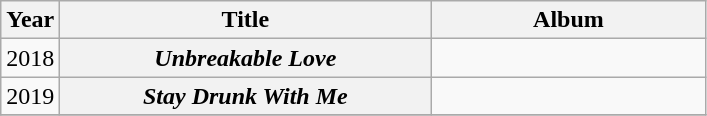<table class="wikitable plainrowheaders" style="text-align:center;">
<tr>
<th scope="col">Year</th>
<th scope="col" style="width:15em;">Title</th>
<th scope="col" style="width:11em;">Album</th>
</tr>
<tr>
<td>2018</td>
<th scope="row"><em>Unbreakable Love</em></th>
<td></td>
</tr>
<tr>
<td>2019</td>
<th scope="row"><em>Stay Drunk With Me</em></th>
<td></td>
</tr>
<tr>
</tr>
</table>
